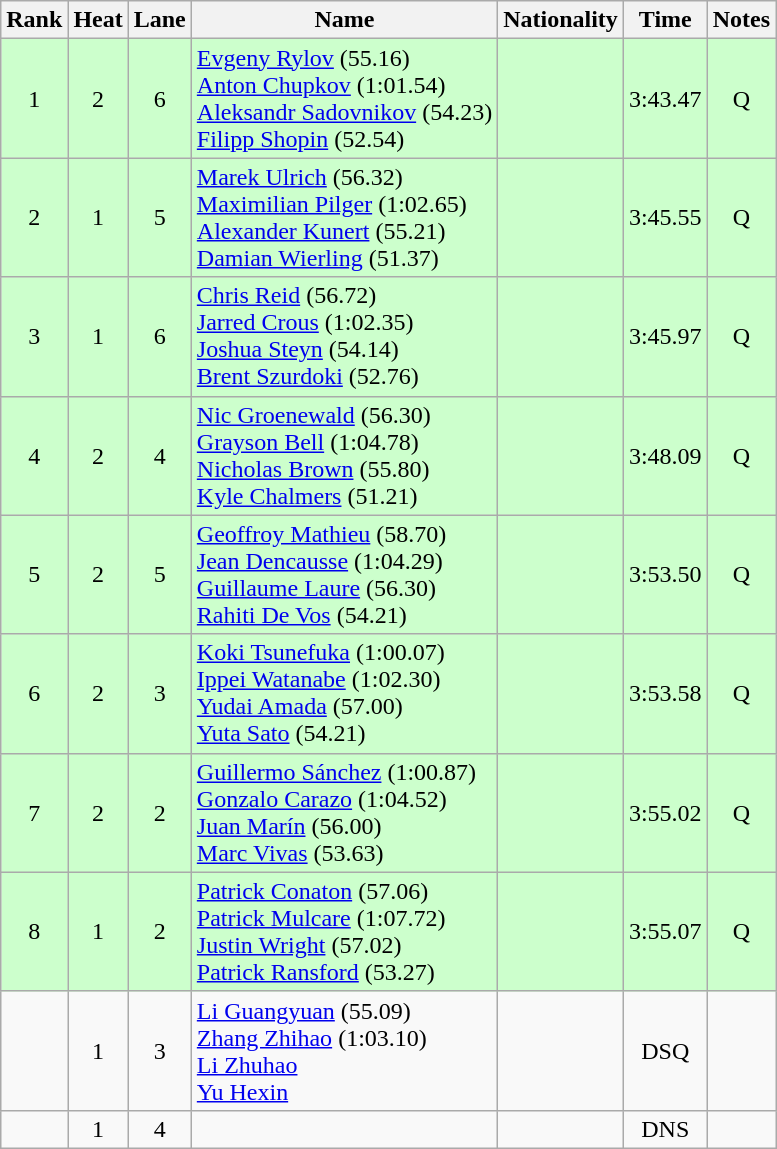<table class="wikitable sortable" style="text-align:center">
<tr>
<th>Rank</th>
<th>Heat</th>
<th>Lane</th>
<th>Name</th>
<th>Nationality</th>
<th>Time</th>
<th>Notes</th>
</tr>
<tr bgcolor=ccffcc>
<td>1</td>
<td>2</td>
<td>6</td>
<td align=left><a href='#'>Evgeny Rylov</a> (55.16)<br><a href='#'>Anton Chupkov</a> (1:01.54)<br><a href='#'>Aleksandr Sadovnikov</a> (54.23)<br><a href='#'>Filipp Shopin</a> (52.54)</td>
<td align=left></td>
<td>3:43.47</td>
<td>Q</td>
</tr>
<tr bgcolor=ccffcc>
<td>2</td>
<td>1</td>
<td>5</td>
<td align=left><a href='#'>Marek Ulrich</a> (56.32)<br><a href='#'>Maximilian Pilger</a> (1:02.65)<br><a href='#'>Alexander Kunert</a> (55.21)<br><a href='#'>Damian Wierling</a> (51.37)</td>
<td align=left></td>
<td>3:45.55</td>
<td>Q</td>
</tr>
<tr bgcolor=ccffcc>
<td>3</td>
<td>1</td>
<td>6</td>
<td align=left><a href='#'>Chris Reid</a> (56.72)<br><a href='#'>Jarred Crous</a> (1:02.35)<br><a href='#'>Joshua Steyn</a> (54.14)<br><a href='#'>Brent Szurdoki</a> (52.76)</td>
<td align=left></td>
<td>3:45.97</td>
<td>Q</td>
</tr>
<tr bgcolor=ccffcc>
<td>4</td>
<td>2</td>
<td>4</td>
<td align=left><a href='#'>Nic Groenewald</a> (56.30)<br><a href='#'>Grayson Bell</a> (1:04.78)<br><a href='#'>Nicholas Brown</a> (55.80)<br><a href='#'>Kyle Chalmers</a> (51.21)</td>
<td align=left></td>
<td>3:48.09</td>
<td>Q</td>
</tr>
<tr bgcolor=ccffcc>
<td>5</td>
<td>2</td>
<td>5</td>
<td align=left><a href='#'>Geoffroy Mathieu</a> (58.70)<br><a href='#'>Jean Dencausse</a> (1:04.29)<br><a href='#'>Guillaume Laure</a> (56.30)<br><a href='#'>Rahiti De Vos</a> (54.21)</td>
<td align=left></td>
<td>3:53.50</td>
<td>Q</td>
</tr>
<tr bgcolor=ccffcc>
<td>6</td>
<td>2</td>
<td>3</td>
<td align=left><a href='#'>Koki Tsunefuka</a> (1:00.07)<br><a href='#'>Ippei Watanabe</a> (1:02.30)<br><a href='#'>Yudai Amada</a> (57.00)<br><a href='#'>Yuta Sato</a> (54.21)</td>
<td align=left></td>
<td>3:53.58</td>
<td>Q</td>
</tr>
<tr bgcolor=ccffcc>
<td>7</td>
<td>2</td>
<td>2</td>
<td align=left><a href='#'>Guillermo Sánchez</a> (1:00.87)<br><a href='#'>Gonzalo Carazo</a> (1:04.52)<br><a href='#'>Juan Marín</a> (56.00)<br><a href='#'>Marc Vivas</a> (53.63)</td>
<td align=left></td>
<td>3:55.02</td>
<td>Q</td>
</tr>
<tr bgcolor=ccffcc>
<td>8</td>
<td>1</td>
<td>2</td>
<td align=left><a href='#'>Patrick Conaton</a> (57.06)<br><a href='#'>Patrick Mulcare</a> (1:07.72)<br><a href='#'>Justin Wright</a> (57.02)<br><a href='#'>Patrick Ransford</a> (53.27)</td>
<td align=left></td>
<td>3:55.07</td>
<td>Q</td>
</tr>
<tr>
<td></td>
<td>1</td>
<td>3</td>
<td align=left><a href='#'>Li Guangyuan</a> (55.09)<br><a href='#'>Zhang Zhihao</a> (1:03.10)<br><a href='#'>Li Zhuhao</a> <br><a href='#'>Yu Hexin</a></td>
<td align=left></td>
<td>DSQ</td>
<td></td>
</tr>
<tr>
<td></td>
<td>1</td>
<td>4</td>
<td align=left></td>
<td align=left></td>
<td>DNS</td>
<td></td>
</tr>
</table>
